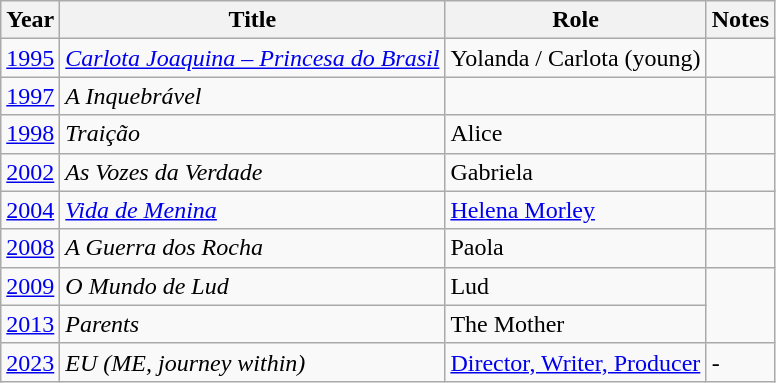<table class="wikitable">
<tr>
<th>Year</th>
<th>Title</th>
<th>Role</th>
<th>Notes</th>
</tr>
<tr>
<td><a href='#'>1995</a></td>
<td><em><a href='#'>Carlota Joaquina – Princesa do Brasil</a></em></td>
<td>Yolanda / Carlota (young)</td>
<td></td>
</tr>
<tr>
<td><a href='#'>1997</a></td>
<td><em>A Inquebrável</em></td>
<td></td>
<td></td>
</tr>
<tr>
<td><a href='#'>1998</a></td>
<td><em>Traição</em></td>
<td>Alice</td>
<td></td>
</tr>
<tr>
<td><a href='#'>2002</a></td>
<td><em>As Vozes da Verdade</em></td>
<td>Gabriela</td>
<td></td>
</tr>
<tr>
<td><a href='#'>2004</a></td>
<td><em><a href='#'>Vida de Menina</a></em></td>
<td><a href='#'>Helena Morley</a></td>
<td></td>
</tr>
<tr>
<td><a href='#'>2008</a></td>
<td><em>A Guerra dos Rocha</em></td>
<td>Paola</td>
<td></td>
</tr>
<tr>
<td><a href='#'>2009</a></td>
<td><em>O Mundo de Lud</em></td>
<td>Lud</td>
<td rowspan="2"></td>
</tr>
<tr>
<td><a href='#'>2013</a></td>
<td><em>Parents</em></td>
<td>The Mother</td>
</tr>
<tr>
<td><a href='#'>2023</a></td>
<td><em>EU (ME, journey within)</em></td>
<td><a href='#'>Director, Writer, Producer</a></td>
<td>-</td>
</tr>
</table>
